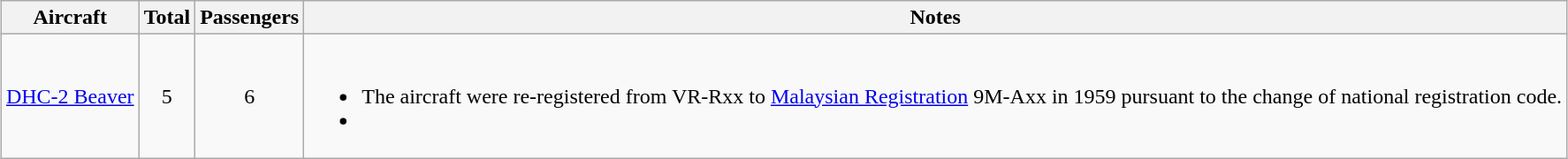<table class="wikitable" style="margin:1em auto; border-collapse:collapse;text-align:center;">
<tr>
<th><strong>Aircraft</strong></th>
<th><strong>Total</strong></th>
<th><strong>Passengers</strong></th>
<th><strong>Notes</strong></th>
</tr>
<tr>
<td><a href='#'>DHC-2 Beaver</a></td>
<td>5</td>
<td>6</td>
<td><br><ul><li>The aircraft were re-registered from VR-Rxx to <a href='#'>Malaysian Registration</a> 9M-Axx in 1959 pursuant to the change of national registration code.</li><li></li></ul></td>
</tr>
</table>
